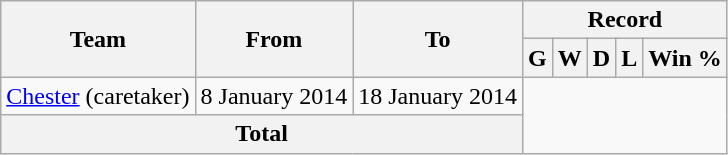<table class="wikitable" style="text-align: center">
<tr>
<th rowspan=2>Team</th>
<th rowspan=2>From</th>
<th rowspan=2>To</th>
<th colspan=5>Record</th>
</tr>
<tr>
<th>G</th>
<th>W</th>
<th>D</th>
<th>L</th>
<th>Win %</th>
</tr>
<tr>
<td align=left><a href='#'>Chester</a> (caretaker)</td>
<td align=left>8 January 2014</td>
<td align=left>18 January 2014<br></td>
</tr>
<tr>
<th colspan=3>Total<br></th>
</tr>
</table>
